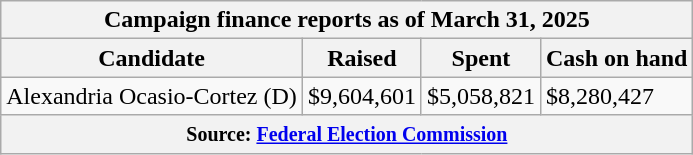<table class="wikitable sortable">
<tr>
<th colspan=4>Campaign finance reports as of March 31, 2025</th>
</tr>
<tr style="text-align:center;">
<th>Candidate</th>
<th>Raised</th>
<th>Spent</th>
<th>Cash on hand</th>
</tr>
<tr>
<td>Alexandria Ocasio-Cortez (D)</td>
<td>$9,604,601</td>
<td>$5,058,821</td>
<td>$8,280,427</td>
</tr>
<tr>
<th colspan="4"><small>Source: <a href='#'>Federal Election Commission</a></small></th>
</tr>
</table>
